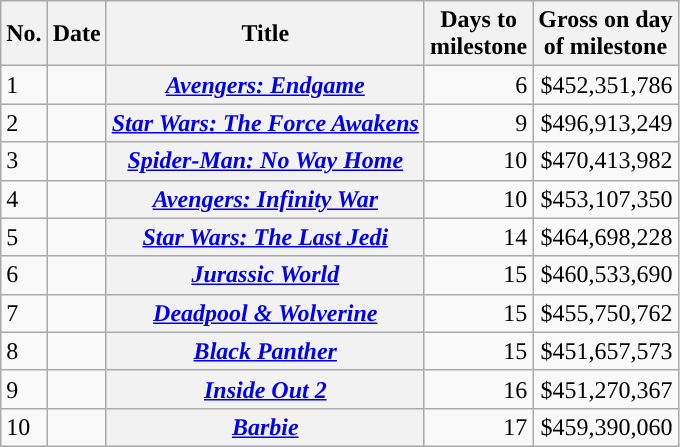<table class="wikitable">
<tr>
<th scope="col">No.</th>
<th scope="col">Date</th>
<th scope="col">Title</th>
<th scope="col">Days to <br>milestone</th>
<th scope="col">Gross on day <br>of milestone</th>
</tr>
<tr>
<td>1</td>
<td></td>
<th scope="row"><em><a href='#'>Avengers: Endgame</a></em></th>
<td style=text-align:right;">6</td>
<td style="text-align:right;">$452,351,786</td>
</tr>
<tr>
<td>2</td>
<td></td>
<th scope="row"><em><a href='#'>Star Wars: The Force Awakens</a></em></th>
<td style="text-align:right;">9</td>
<td style="text-align:right;">$496,913,249</td>
</tr>
<tr>
<td>3</td>
<td></td>
<th scope="row"><em><a href='#'>Spider-Man: No Way Home</a></em></th>
<td style="text-align:right;">10</td>
<td style="text-align:right;">$470,413,982</td>
</tr>
<tr>
<td>4</td>
<td></td>
<th scope="row"><em><a href='#'>Avengers: Infinity War</a></em></th>
<td style="text-align:right;">10</td>
<td style="text-align:right;">$453,107,350</td>
</tr>
<tr>
<td>5</td>
<td></td>
<th scope="row"><em><a href='#'>Star Wars: The Last Jedi</a></em></th>
<td style="text-align:right;">14</td>
<td style="text-align:right;">$464,698,228</td>
</tr>
<tr>
<td>6</td>
<td></td>
<th scope="row"><em><a href='#'>Jurassic World</a></em></th>
<td style="text-align:right;">15</td>
<td style="text-align:right;">$460,533,690</td>
</tr>
<tr>
<td>7</td>
<td></td>
<th scope="row"><em><a href='#'>Deadpool & Wolverine</a></em></th>
<td style="text-align:right;">15</td>
<td style="text-align:right;">$455,750,762</td>
</tr>
<tr>
<td>8</td>
<td></td>
<th scope="row"><em><a href='#'>Black Panther</a></em></th>
<td style="text-align:right;">15</td>
<td style="text-align:right;">$451,657,573</td>
</tr>
<tr>
<td>9</td>
<td></td>
<th scope="row"><em><a href='#'>Inside Out 2</a></em></th>
<td style="text-align:right;">16</td>
<td style="text-align:right;">$451,270,367</td>
</tr>
<tr>
<td>10</td>
<td></td>
<th scope="row"><em><a href='#'>Barbie</a></em></th>
<td style="text-align:right;">17</td>
<td style="text-align:right;">$459,390,060</td>
</tr>
</table>
